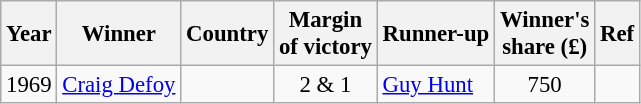<table class="wikitable" style="font-size:95%">
<tr>
<th>Year</th>
<th>Winner</th>
<th>Country</th>
<th>Margin<br>of victory</th>
<th>Runner-up</th>
<th>Winner's<br>share (£)</th>
<th>Ref</th>
</tr>
<tr>
<td>1969</td>
<td><a href='#'>Craig Defoy</a></td>
<td></td>
<td align=center>2 & 1</td>
<td> <a href='#'>Guy Hunt</a></td>
<td align=center>750</td>
<td></td>
</tr>
</table>
